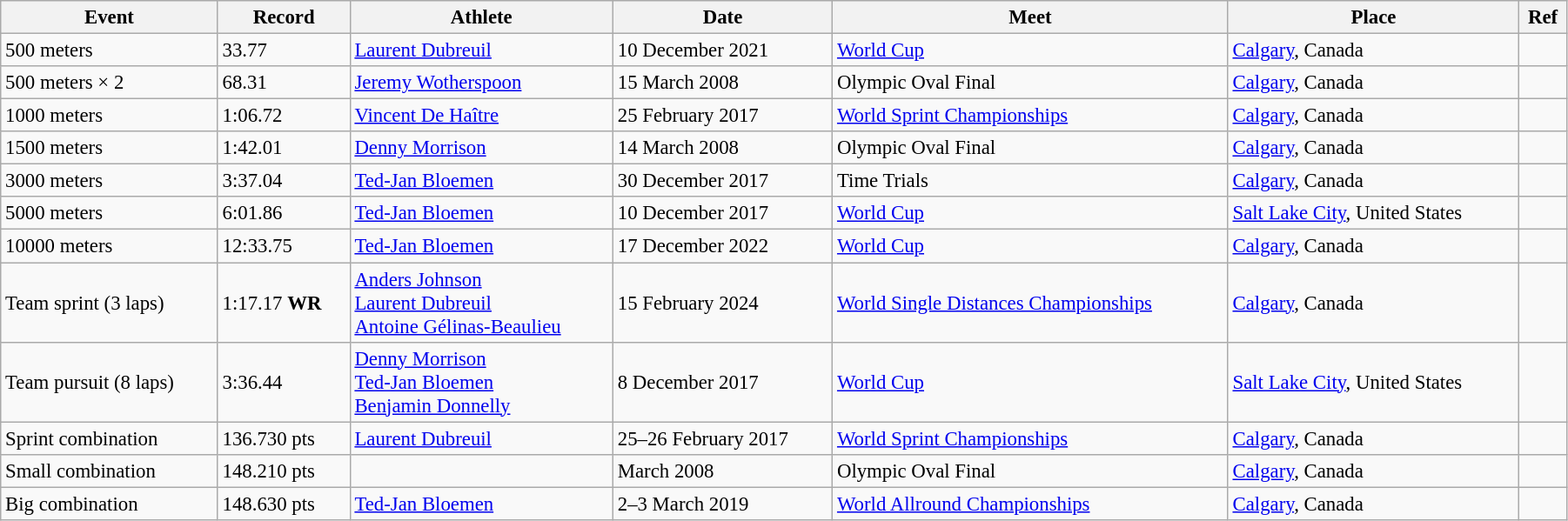<table class="wikitable" style="font-size:95%; width: 95%;">
<tr>
<th>Event</th>
<th>Record</th>
<th>Athlete</th>
<th>Date</th>
<th>Meet</th>
<th>Place</th>
<th>Ref</th>
</tr>
<tr>
<td>500 meters</td>
<td>33.77</td>
<td><a href='#'>Laurent Dubreuil</a></td>
<td>10 December 2021</td>
<td><a href='#'>World Cup</a></td>
<td><a href='#'>Calgary</a>, Canada</td>
<td></td>
</tr>
<tr>
<td>500 meters × 2</td>
<td>68.31 </td>
<td><a href='#'>Jeremy Wotherspoon</a></td>
<td>15 March 2008</td>
<td>Olympic Oval Final</td>
<td><a href='#'>Calgary</a>, Canada</td>
<td></td>
</tr>
<tr>
<td>1000 meters</td>
<td>1:06.72</td>
<td><a href='#'>Vincent De Haître</a></td>
<td>25 February 2017</td>
<td><a href='#'>World Sprint Championships</a></td>
<td><a href='#'>Calgary</a>, Canada</td>
<td></td>
</tr>
<tr>
<td>1500 meters</td>
<td>1:42.01</td>
<td><a href='#'>Denny Morrison</a></td>
<td>14 March 2008</td>
<td>Olympic Oval Final</td>
<td><a href='#'>Calgary</a>, Canada</td>
<td></td>
</tr>
<tr>
<td>3000 meters</td>
<td>3:37.04</td>
<td><a href='#'>Ted-Jan Bloemen</a></td>
<td>30 December 2017</td>
<td>Time Trials</td>
<td><a href='#'>Calgary</a>, Canada</td>
<td></td>
</tr>
<tr>
<td>5000 meters</td>
<td>6:01.86</td>
<td><a href='#'>Ted-Jan Bloemen</a></td>
<td>10 December 2017</td>
<td><a href='#'>World Cup</a></td>
<td><a href='#'>Salt Lake City</a>, United States</td>
<td></td>
</tr>
<tr>
<td>10000 meters</td>
<td>12:33.75</td>
<td><a href='#'>Ted-Jan Bloemen</a></td>
<td>17 December 2022</td>
<td><a href='#'>World Cup</a></td>
<td><a href='#'>Calgary</a>, Canada</td>
<td></td>
</tr>
<tr>
<td>Team sprint (3 laps)</td>
<td>1:17.17 <strong>WR</strong></td>
<td><a href='#'>Anders Johnson</a><br><a href='#'>Laurent Dubreuil</a><br><a href='#'>Antoine Gélinas-Beaulieu</a></td>
<td>15 February 2024</td>
<td><a href='#'>World Single Distances Championships</a></td>
<td><a href='#'>Calgary</a>, Canada</td>
<td></td>
</tr>
<tr>
<td>Team pursuit (8 laps)</td>
<td>3:36.44</td>
<td><a href='#'>Denny Morrison</a><br><a href='#'>Ted-Jan Bloemen</a><br><a href='#'>Benjamin Donnelly</a></td>
<td>8 December 2017</td>
<td><a href='#'>World Cup</a></td>
<td><a href='#'>Salt Lake City</a>, United States</td>
<td></td>
</tr>
<tr>
<td>Sprint combination</td>
<td>136.730 pts</td>
<td><a href='#'>Laurent Dubreuil</a></td>
<td>25–26 February 2017</td>
<td><a href='#'>World Sprint Championships</a></td>
<td><a href='#'>Calgary</a>, Canada</td>
<td></td>
</tr>
<tr>
<td>Small combination</td>
<td>148.210 pts</td>
<td></td>
<td>March 2008</td>
<td>Olympic Oval Final</td>
<td><a href='#'>Calgary</a>, Canada</td>
<td></td>
</tr>
<tr>
<td>Big combination</td>
<td>148.630 pts</td>
<td><a href='#'>Ted-Jan Bloemen</a></td>
<td>2–3 March 2019</td>
<td><a href='#'>World Allround Championships</a></td>
<td><a href='#'>Calgary</a>, Canada</td>
<td></td>
</tr>
</table>
